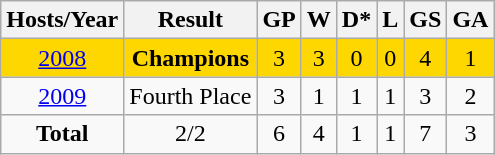<table class="wikitable" style="text-align: center;">
<tr>
<th>Hosts/Year</th>
<th>Result</th>
<th>GP</th>
<th>W</th>
<th>D*</th>
<th>L</th>
<th>GS</th>
<th>GA</th>
</tr>
<tr bgcolor=gold>
<td> <a href='#'>2008</a></td>
<td><strong>Champions</strong></td>
<td>3</td>
<td>3</td>
<td>0</td>
<td>0</td>
<td>4</td>
<td>1</td>
</tr>
<tr>
<td> <a href='#'>2009</a></td>
<td>Fourth Place</td>
<td>3</td>
<td>1</td>
<td>1</td>
<td>1</td>
<td>3</td>
<td>2</td>
</tr>
<tr>
<td><strong>Total</strong></td>
<td>2/2</td>
<td>6</td>
<td>4</td>
<td>1</td>
<td>1</td>
<td>7</td>
<td>3</td>
</tr>
</table>
